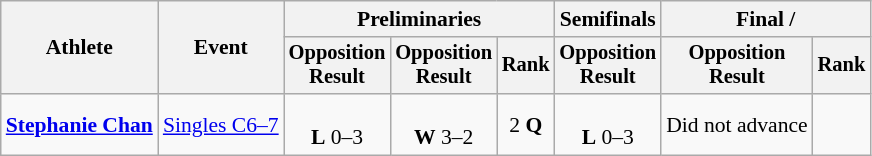<table class=wikitable style="font-size:90%">
<tr>
<th rowspan="2">Athlete</th>
<th rowspan="2">Event</th>
<th colspan="3">Preliminaries</th>
<th>Semifinals</th>
<th colspan="2">Final / </th>
</tr>
<tr style="font-size:95%">
<th>Opposition<br>Result</th>
<th>Opposition<br>Result</th>
<th>Rank</th>
<th>Opposition<br>Result</th>
<th>Opposition<br>Result</th>
<th>Rank</th>
</tr>
<tr align=center>
<td align=left><strong><a href='#'>Stephanie Chan</a></strong></td>
<td align=left><a href='#'>Singles C6–7</a></td>
<td><br><strong>L</strong> 0–3</td>
<td><br><strong>W</strong> 3–2</td>
<td>2 <strong>Q</strong></td>
<td><br><strong>L</strong> 0–3</td>
<td>Did not advance</td>
<td></td>
</tr>
</table>
